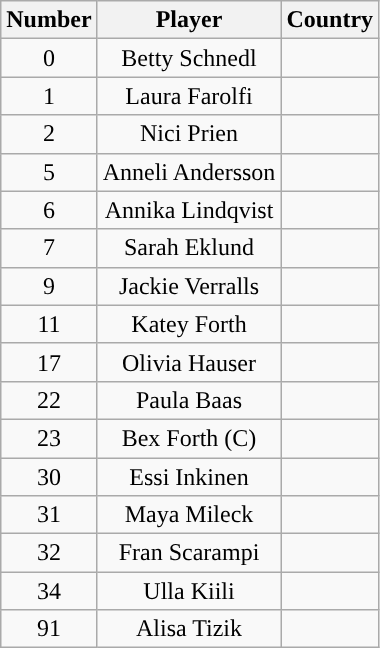<table class="wikitable" ; width:50%;">
<tr>
<th>Number</th>
<th>Player</th>
<th>Country</th>
</tr>
<tr>
<td style="text-align: center">0</td>
<td style="text-align: center">Betty Schnedl</td>
<td></td>
</tr>
<tr>
<td style="text-align: center">1</td>
<td style="text-align: center">Laura Farolfi</td>
<td></td>
</tr>
<tr>
<td style="text-align: center">2</td>
<td style="text-align: center">Nici Prien</td>
<td></td>
</tr>
<tr>
<td style="text-align: center">5</td>
<td style="text-align: center">Anneli Andersson</td>
<td></td>
</tr>
<tr>
<td style="text-align: center">6</td>
<td style="text-align: center">Annika Lindqvist</td>
<td></td>
</tr>
<tr>
<td style="text-align: center">7</td>
<td style="text-align: center">Sarah Eklund</td>
<td></td>
</tr>
<tr>
<td style="text-align: center">9</td>
<td style="text-align: center">Jackie Verralls</td>
<td></td>
</tr>
<tr>
<td style="text-align: center">11</td>
<td style="text-align: center">Katey Forth</td>
<td></td>
</tr>
<tr>
<td style="text-align: center">17</td>
<td style="text-align: center">Olivia Hauser</td>
<td></td>
</tr>
<tr>
<td style="text-align: center">22</td>
<td style="text-align: center">Paula Baas</td>
<td></td>
</tr>
<tr>
<td style="text-align: center">23</td>
<td style="text-align: center">Bex Forth (C)</td>
<td></td>
</tr>
<tr>
<td style="text-align: center">30</td>
<td style="text-align: center">Essi Inkinen</td>
<td></td>
</tr>
<tr>
<td style="text-align: center">31</td>
<td style="text-align: center">Maya Mileck</td>
<td></td>
</tr>
<tr>
<td style="text-align: center">32</td>
<td style="text-align: center">Fran Scarampi</td>
<td></td>
</tr>
<tr>
<td style="text-align: center">34</td>
<td style="text-align: center">Ulla Kiili</td>
<td></td>
</tr>
<tr>
<td style="text-align: center">91</td>
<td style="text-align: center">Alisa Tizik</td>
<td></td>
</tr>
</table>
